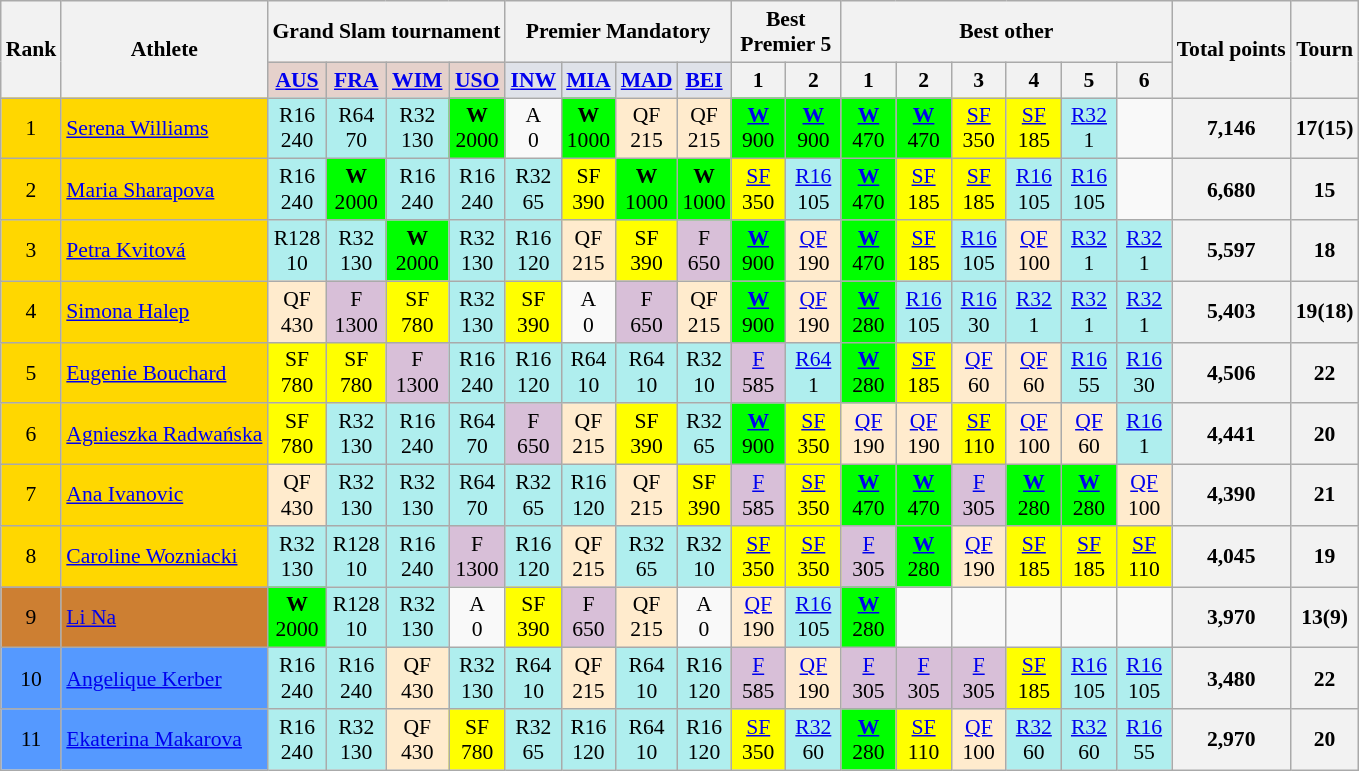<table class=wikitable style=font-size:90%;text-align:center>
<tr>
<th rowspan=2>Rank</th>
<th rowspan=2>Athlete</th>
<th colspan=4>Grand Slam tournament</th>
<th colspan=4>Premier Mandatory</th>
<th colspan=2>Best Premier 5</th>
<th colspan="6">Best other</th>
<th rowspan=2>Total points</th>
<th rowspan=2>Tourn</th>
</tr>
<tr>
<td style="background:#e5d1cb;"><strong><a href='#'>AUS</a></strong></td>
<td style="background:#e5d1cb;"><strong><a href='#'>FRA</a></strong></td>
<td style="background:#e5d1cb;"><strong><a href='#'>WIM</a></strong></td>
<td style="background:#e5d1cb;"><strong><a href='#'>USO</a></strong></td>
<td style="background:#dfe2e9;"><strong><a href='#'>INW</a></strong></td>
<td style="background:#dfe2e9;"><strong><a href='#'>MIA</a></strong></td>
<td style="background:#dfe2e9;"><strong><a href='#'>MAD</a></strong></td>
<td style="background:#dfe2e9;"><strong><a href='#'>BEI</a></strong></td>
<th width=30>1</th>
<th width=30>2</th>
<th width=30>1</th>
<th width=30>2</th>
<th width=30>3</th>
<th width=30>4</th>
<th width=30>5</th>
<th width=30>6</th>
</tr>
<tr>
<td bgcolor=gold>1</td>
<td style="text-align:left; background:gold;"> <a href='#'>Serena Williams</a></td>
<td style="background:#afeeee;">R16<br>240</td>
<td style="background:#afeeee;">R64<br>70</td>
<td style="background:#afeeee;">R32<br>130</td>
<td bgcolor=lime><strong>W</strong><br>2000</td>
<td>A<br>0</td>
<td bgcolor=lime><strong>W</strong><br>1000</td>
<td style="background:#ffebcd;">QF<br>215</td>
<td style="background:#ffebcd;">QF<br>215</td>
<td bgcolor=lime><strong><a href='#'>W</a></strong><br>900</td>
<td bgcolor=lime><strong><a href='#'>W</a></strong><br>900</td>
<td bgcolor=lime><strong><a href='#'>W</a></strong><br>470</td>
<td bgcolor=lime><strong><a href='#'>W</a></strong><br>470</td>
<td style="background:yellow;"><a href='#'>SF</a><br>350</td>
<td style="background:#ff0;"><a href='#'>SF</a><br>185</td>
<td style="background:#afeeee;"><a href='#'>R32</a><br>1</td>
<td></td>
<th>7,146</th>
<th>17(15)</th>
</tr>
<tr>
<td bgcolor=gold>2</td>
<td style="text-align:left; background:gold;"> <a href='#'>Maria Sharapova</a></td>
<td style="background:#afeeee;">R16<br>240</td>
<td bgcolor=lime><strong>W</strong><br>2000</td>
<td style="background:#afeeee;">R16<br>240</td>
<td style="background:#afeeee;">R16<br>240</td>
<td style="background:#afeeee;">R32<br>65</td>
<td style="background:yellow;">SF<br>390</td>
<td bgcolor=lime><strong>W</strong><br>1000</td>
<td bgcolor=lime><strong>W</strong><br>1000</td>
<td style="background:yellow;"><a href='#'>SF</a><br>350</td>
<td style="background:#afeeee;"><a href='#'>R16</a><br>105</td>
<td bgcolor=lime><strong><a href='#'>W</a></strong><br>470</td>
<td style="background:yellow;"><a href='#'>SF</a><br>185</td>
<td style="background:yellow;"><a href='#'>SF</a><br>185</td>
<td style="background:#afeeee;"><a href='#'>R16</a><br>105</td>
<td style="background:#afeeee;"><a href='#'>R16</a><br>105</td>
<td></td>
<th>6,680</th>
<th>15</th>
</tr>
<tr>
<td bgcolor=gold>3</td>
<td style="text-align:left; background:gold;"> <a href='#'>Petra Kvitová</a></td>
<td style="background:#afeeee;">R128<br>10</td>
<td style="background:#afeeee;">R32<br>130</td>
<td bgcolor=lime><strong>W</strong><br>2000</td>
<td style="background:#afeeee;">R32<br>130</td>
<td style="background:#afeeee;">R16<br>120</td>
<td style="background:#ffebcd;">QF<br>215</td>
<td style="background:yellow;">SF<br>390</td>
<td style="background:thistle;">F<br>650</td>
<td bgcolor=lime><strong><a href='#'>W</a></strong><br>900</td>
<td style="background:#ffebcd;"><a href='#'>QF</a><br>190</td>
<td bgcolor=lime><strong><a href='#'>W</a></strong><br>470</td>
<td style="background:yellow;"><a href='#'>SF</a><br>185</td>
<td style="background:#afeeee;"><a href='#'>R16</a><br>105</td>
<td style="background:#ffebcd;"><a href='#'>QF</a><br>100</td>
<td style="background:#afeeee;"><a href='#'>R32</a><br>1</td>
<td style="background:#afeeee;"><a href='#'>R32</a><br>1</td>
<th>5,597</th>
<th>18</th>
</tr>
<tr>
<td bgcolor=gold>4</td>
<td style="text-align:left; background:gold;"> <a href='#'>Simona Halep</a></td>
<td style="background:#ffebcd;">QF<br>430</td>
<td style="background:thistle;">F<br>1300</td>
<td style="background:yellow;">SF<br>780</td>
<td style="background:#afeeee;">R32<br>130</td>
<td style="background:yellow;">SF<br>390</td>
<td>A<br>0</td>
<td style="background:thistle;">F<br>650</td>
<td style="background:#ffebcd;">QF<br>215</td>
<td bgcolor=lime><strong><a href='#'>W</a></strong><br>900</td>
<td style="background:#ffebcd;"><a href='#'>QF</a><br>190</td>
<td bgcolor=lime><strong><a href='#'>W</a></strong><br>280</td>
<td style="background:#afeeee;"><a href='#'>R16</a><br>105</td>
<td style="background:#afeeee;"><a href='#'>R16</a><br>30</td>
<td style="background:#afeeee;"><a href='#'>R32</a><br>1</td>
<td style="background:#afeeee;"><a href='#'>R32</a><br>1</td>
<td style="background:#afeeee;"><a href='#'>R32</a><br>1</td>
<th>5,403</th>
<th>19(18)</th>
</tr>
<tr>
<td bgcolor=gold>5</td>
<td style="text-align:left; background:gold;"> <a href='#'>Eugenie Bouchard</a></td>
<td style="background:yellow;">SF<br>780</td>
<td style="background:yellow;">SF<br>780</td>
<td style="background:thistle;">F<br>1300</td>
<td style="background:#afeeee;">R16<br>240</td>
<td style="background:#afeeee;">R16<br>120</td>
<td style="background:#afeeee;">R64<br>10</td>
<td style="background:#afeeee;">R64<br>10</td>
<td style="background:#afeeee;">R32<br>10</td>
<td style="background:thistle;"><a href='#'>F</a><br>585</td>
<td style="background:#afeeee;"><a href='#'>R64</a><br>1</td>
<td bgcolor=lime><strong><a href='#'>W</a></strong><br>280</td>
<td style="background:yellow;"><a href='#'>SF</a><br>185</td>
<td style="background:#ffebcd;"><a href='#'>QF</a><br>60</td>
<td style="background:#ffebcd;"><a href='#'>QF</a><br>60</td>
<td style="background:#afeeee;"><a href='#'>R16</a><br>55</td>
<td style="background:#afeeee;"><a href='#'>R16</a><br>30</td>
<th>4,506</th>
<th>22</th>
</tr>
<tr>
<td bgcolor=gold>6</td>
<td style="text-align:left; background:gold;"> <a href='#'>Agnieszka Radwańska</a></td>
<td style="background:#ff0;">SF<br>780</td>
<td style="background:#afeeee;">R32<br>130</td>
<td style="background:#afeeee;">R16<br>240</td>
<td style="background:#afeeee;">R64<br>70</td>
<td style="background:thistle;">F<br>650</td>
<td style="background:#ffebcd;">QF<br>215</td>
<td style="background:yellow;">SF<br>390</td>
<td style="background:#afeeee;">R32<br>65</td>
<td bgcolor=lime><strong><a href='#'>W</a></strong><br>900</td>
<td style="background:#ff0;"><a href='#'>SF</a><br>350</td>
<td style="background:#ffebcd;"><a href='#'>QF</a><br>190</td>
<td style="background:#ffebcd;"><a href='#'>QF</a><br>190</td>
<td style="background:#ff0;"><a href='#'>SF</a><br>110</td>
<td style="background:#ffebcd;"><a href='#'>QF</a><br>100</td>
<td style="background:#ffebcd;"><a href='#'>QF</a><br>60</td>
<td style="background:#afeeee;"><a href='#'>R16</a><br>1</td>
<th>4,441</th>
<th>20</th>
</tr>
<tr>
<td bgcolor=gold>7</td>
<td style="text-align:left; background:gold;"> <a href='#'>Ana Ivanovic</a></td>
<td style="background:#ffebcd;">QF<br>430</td>
<td style="background:#afeeee;">R32<br>130</td>
<td style="background:#afeeee;">R32<br>130</td>
<td style="background:#afeeee;">R64<br>70</td>
<td style="background:#afeeee;">R32<br>65</td>
<td style="background:#afeeee;">R16<br>120</td>
<td style="background:#ffebcd;">QF<br>215</td>
<td style="background:yellow;">SF<br>390</td>
<td style="background:thistle;"><a href='#'>F</a><br>585</td>
<td style="background:yellow;"><a href='#'>SF</a><br>350</td>
<td bgcolor=lime><strong><a href='#'>W</a></strong><br>470</td>
<td bgcolor=lime><strong><a href='#'>W</a></strong><br>470</td>
<td style="background:thistle;"><a href='#'>F</a><br>305</td>
<td bgcolor=lime><strong><a href='#'>W</a></strong><br>280</td>
<td bgcolor=lime><strong><a href='#'>W</a></strong><br>280</td>
<td style="background:#ffebcd;"><a href='#'>QF</a><br>100</td>
<th>4,390</th>
<th>21</th>
</tr>
<tr>
<td bgcolor=gold>8</td>
<td style="text-align:left; background:gold;"> <a href='#'>Caroline Wozniacki</a></td>
<td style="background:#afeeee;">R32<br>130</td>
<td style="background:#afeeee;">R128<br>10</td>
<td style="background:#afeeee;">R16<br>240</td>
<td style="background:thistle;">F<br>1300</td>
<td style="background:#afeeee;">R16<br>120</td>
<td style="background:#ffebcd;">QF<br>215</td>
<td style="background:#afeeee;">R32<br>65</td>
<td style="background:#afeeee;">R32<br>10</td>
<td style="background:yellow;"><a href='#'>SF</a><br>350</td>
<td style="background:yellow;"><a href='#'>SF</a><br>350</td>
<td style="background:thistle;"><a href='#'>F</a><br>305</td>
<td bgcolor=lime><strong><a href='#'>W</a></strong><br>280</td>
<td style="background:#ffebcd;"><a href='#'>QF</a><br>190</td>
<td style="background:yellow;"><a href='#'>SF</a><br>185</td>
<td style="background:yellow;"><a href='#'>SF</a><br>185</td>
<td style="background:yellow;"><a href='#'>SF</a><br>110</td>
<th>4,045</th>
<th>19</th>
</tr>
<tr>
<td bgcolor=cd7f32>9</td>
<td style="text-align:left; background:#cd7f32;"> <a href='#'>Li Na</a></td>
<td bgcolor=lime><strong>W</strong><br>2000</td>
<td style="background:#afeeee;">R128<br>10</td>
<td style="background:#afeeee;">R32<br>130</td>
<td>A<br>0</td>
<td style="background:yellow;">SF<br>390</td>
<td style="background:thistle;">F<br>650</td>
<td style="background:#ffebcd;">QF<br>215</td>
<td>A<br>0</td>
<td style="background:#ffebcd;"><a href='#'>QF</a><br>190</td>
<td style="background:#afeeee;"><a href='#'>R16</a><br>105</td>
<td bgcolor=lime><strong><a href='#'>W</a></strong><br>280</td>
<td></td>
<td></td>
<td></td>
<td></td>
<td></td>
<th>3,970</th>
<th>13(9)</th>
</tr>
<tr>
<td style="background:#59f;">10</td>
<td style="text-align:left; background:#59f;"> <a href='#'>Angelique Kerber</a></td>
<td style="background:#afeeee;">R16<br>240</td>
<td style="background:#afeeee;">R16<br>240</td>
<td style="background:#ffebcd;">QF<br>430</td>
<td style="background:#afeeee;">R32<br>130</td>
<td style="background:#afeeee;">R64<br>10</td>
<td style="background:#ffebcd;">QF<br>215</td>
<td style="background:#afeeee;">R64<br>10</td>
<td style="background:#afeeee;">R16<br>120</td>
<td style="background:thistle;"><a href='#'>F</a><br>585</td>
<td style="background:#ffebcd;"><a href='#'>QF</a><br>190</td>
<td style="background:thistle;"><a href='#'>F</a><br>305</td>
<td style="background:thistle;"><a href='#'>F</a><br>305</td>
<td style="background:thistle;"><a href='#'>F</a><br>305</td>
<td style="background:yellow;"><a href='#'>SF</a><br>185</td>
<td style="background:#afeeee;"><a href='#'>R16</a><br>105</td>
<td style="background:#afeeee;"><a href='#'>R16</a><br>105</td>
<th>3,480</th>
<th>22</th>
</tr>
<tr>
<td style="background:#59f;">11</td>
<td style="text-align:left; background:#59f;"> <a href='#'>Ekaterina Makarova</a></td>
<td style="background:#afeeee;">R16<br>240</td>
<td style="background:#afeeee;">R32<br>130</td>
<td style="background:#ffebcd;">QF<br>430</td>
<td style="background:yellow;">SF<br>780</td>
<td style="background:#afeeee;">R32<br>65</td>
<td style="background:#afeeee;">R16<br>120</td>
<td style="background:#afeeee;">R64<br>10</td>
<td style="background:#afeeee;">R16<br>120</td>
<td style="background:yellow;"><a href='#'>SF</a><br>350</td>
<td style="background:#afeeee;"><a href='#'>R32</a><br>60</td>
<td bgcolor=lime><strong><a href='#'>W</a></strong><br>280</td>
<td style="background:yellow;"><a href='#'>SF</a><br>110</td>
<td style="background:#ffebcd;"><a href='#'>QF</a><br>100</td>
<td style="background:#afeeee;"><a href='#'>R32</a><br>60</td>
<td style="background:#afeeee;"><a href='#'>R32</a><br>60</td>
<td style="background:#afeeee;"><a href='#'>R16</a><br>55</td>
<th>2,970</th>
<th>20</th>
</tr>
</table>
